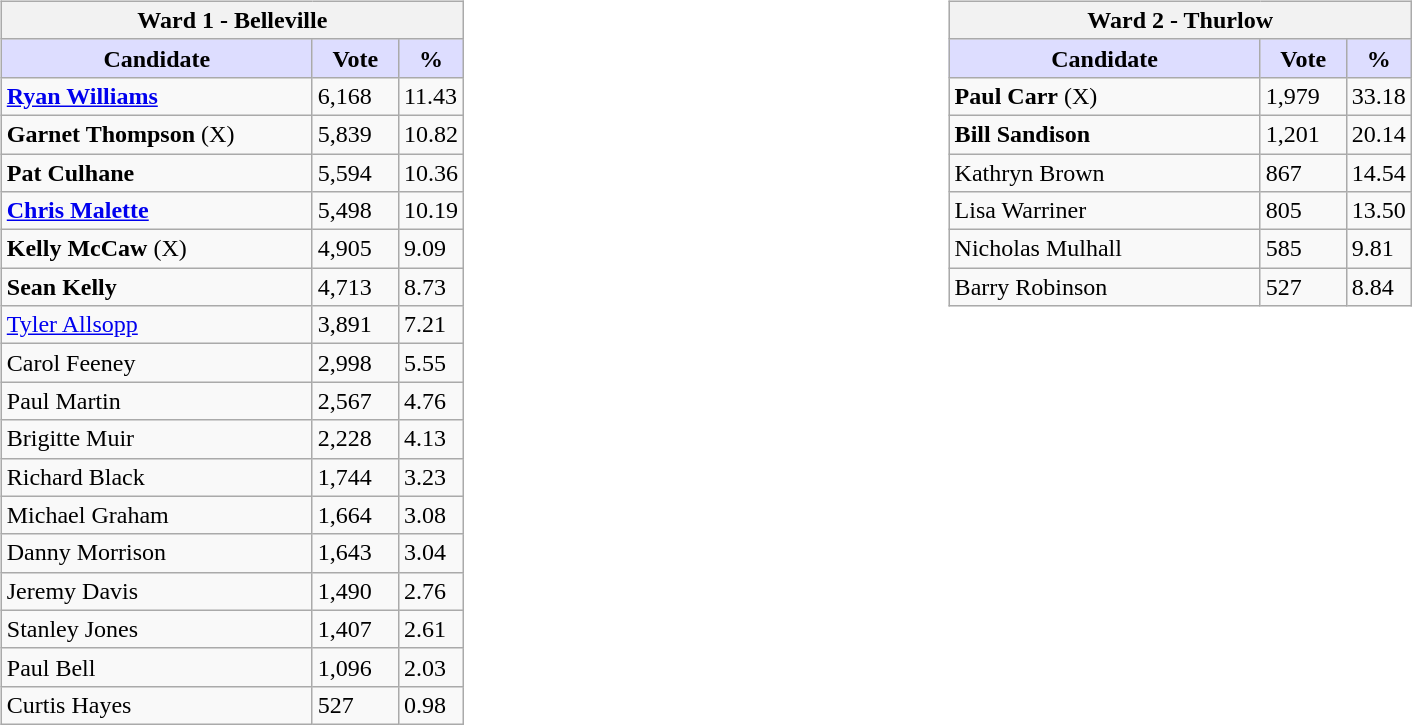<table>
<tr>
<td valign=top width=10%><br><table class=wikitable>
<tr>
<th colspan="3">Ward 1 - Belleville</th>
</tr>
<tr>
<th style="background:#ddf; width:200px;">Candidate</th>
<th style="background:#ddf; width:50px;">Vote</th>
<th style="background:#ddf; width:30px;">%</th>
</tr>
<tr>
<td><strong><a href='#'>Ryan Williams</a></strong></td>
<td>6,168</td>
<td>11.43</td>
</tr>
<tr>
<td><strong>Garnet Thompson</strong> (X)</td>
<td>5,839</td>
<td>10.82</td>
</tr>
<tr>
<td><strong>Pat Culhane</strong></td>
<td>5,594</td>
<td>10.36</td>
</tr>
<tr>
<td><strong><a href='#'>Chris Malette</a></strong></td>
<td>5,498</td>
<td>10.19</td>
</tr>
<tr>
<td><strong>Kelly McCaw</strong> (X)</td>
<td>4,905</td>
<td>9.09</td>
</tr>
<tr>
<td><strong>Sean Kelly</strong></td>
<td>4,713</td>
<td>8.73</td>
</tr>
<tr>
<td><a href='#'>Tyler Allsopp</a></td>
<td>3,891</td>
<td>7.21</td>
</tr>
<tr>
<td>Carol Feeney</td>
<td>2,998</td>
<td>5.55</td>
</tr>
<tr>
<td>Paul Martin</td>
<td>2,567</td>
<td>4.76</td>
</tr>
<tr>
<td>Brigitte Muir</td>
<td>2,228</td>
<td>4.13</td>
</tr>
<tr>
<td>Richard Black</td>
<td>1,744</td>
<td>3.23</td>
</tr>
<tr>
<td>Michael Graham</td>
<td>1,664</td>
<td>3.08</td>
</tr>
<tr>
<td>Danny Morrison</td>
<td>1,643</td>
<td>3.04</td>
</tr>
<tr>
<td>Jeremy Davis</td>
<td>1,490</td>
<td>2.76</td>
</tr>
<tr>
<td>Stanley Jones</td>
<td>1,407</td>
<td>2.61</td>
</tr>
<tr>
<td>Paul Bell</td>
<td>1,096</td>
<td>2.03</td>
</tr>
<tr>
<td>Curtis Hayes</td>
<td>527</td>
<td>0.98</td>
</tr>
</table>
</td>
<td valign=top width=10%><br><table class=wikitable>
<tr>
<th colspan="3">Ward 2 - Thurlow</th>
</tr>
<tr>
<th style="background:#ddf; width:200px;">Candidate</th>
<th style="background:#ddf; width:50px;">Vote</th>
<th style="background:#ddf; width:30px;">%</th>
</tr>
<tr>
<td><strong>Paul Carr</strong> (X)</td>
<td>1,979</td>
<td>33.18</td>
</tr>
<tr>
<td><strong>Bill Sandison</strong></td>
<td>1,201</td>
<td>20.14</td>
</tr>
<tr>
<td>Kathryn Brown</td>
<td>867</td>
<td>14.54</td>
</tr>
<tr>
<td>Lisa Warriner</td>
<td>805</td>
<td>13.50</td>
</tr>
<tr>
<td>Nicholas Mulhall</td>
<td>585</td>
<td>9.81</td>
</tr>
<tr>
<td>Barry Robinson</td>
<td>527</td>
<td>8.84</td>
</tr>
</table>
</td>
</tr>
</table>
